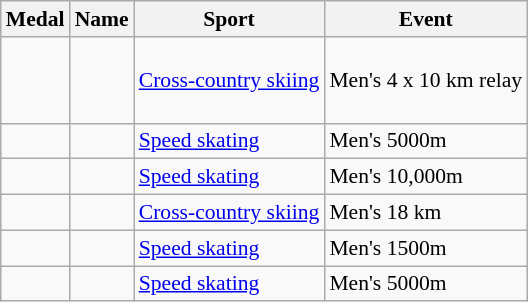<table class="wikitable sortable" style="font-size:90%">
<tr>
<th>Medal</th>
<th>Name</th>
<th>Sport</th>
<th>Event</th>
</tr>
<tr>
<td></td>
<td> <br>  <br>  <br> </td>
<td><a href='#'>Cross-country skiing</a></td>
<td>Men's 4 x 10 km relay</td>
</tr>
<tr>
<td></td>
<td></td>
<td><a href='#'>Speed skating</a></td>
<td>Men's 5000m</td>
</tr>
<tr>
<td></td>
<td></td>
<td><a href='#'>Speed skating</a></td>
<td>Men's 10,000m</td>
</tr>
<tr>
<td></td>
<td></td>
<td><a href='#'>Cross-country skiing</a></td>
<td>Men's 18 km</td>
</tr>
<tr>
<td></td>
<td></td>
<td><a href='#'>Speed skating</a></td>
<td>Men's 1500m</td>
</tr>
<tr>
<td></td>
<td></td>
<td><a href='#'>Speed skating</a></td>
<td>Men's 5000m</td>
</tr>
</table>
